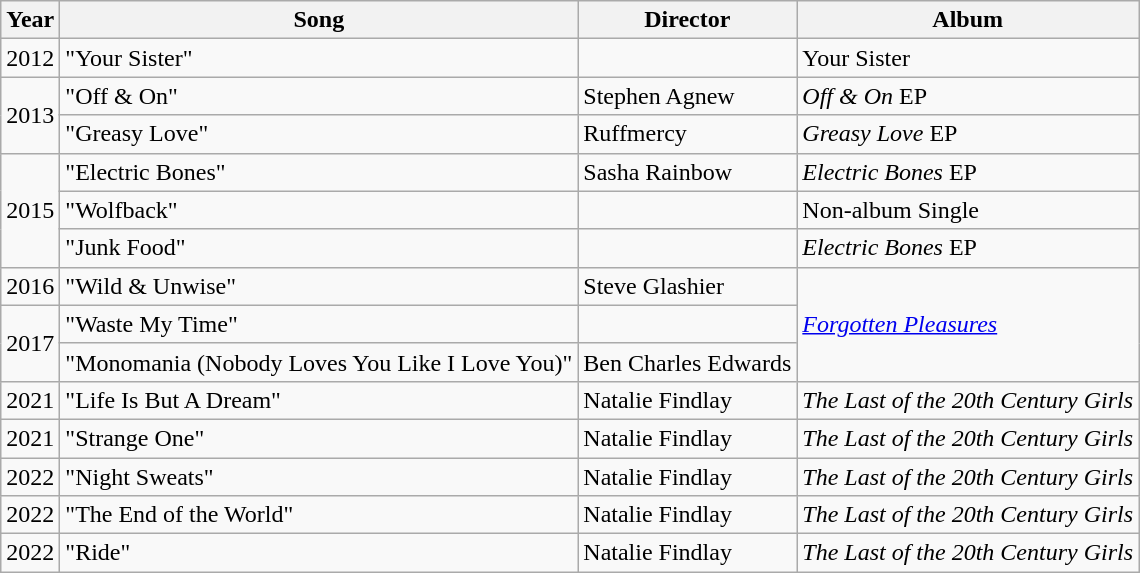<table class="wikitable">
<tr>
<th>Year</th>
<th>Song</th>
<th>Director</th>
<th>Album</th>
</tr>
<tr>
<td>2012</td>
<td>"Your Sister"</td>
<td></td>
<td>Your Sister</td>
</tr>
<tr>
<td rowspan="2">2013</td>
<td>"Off & On"</td>
<td>Stephen Agnew</td>
<td><em>Off & On</em> EP</td>
</tr>
<tr>
<td>"Greasy Love"</td>
<td>Ruffmercy</td>
<td><em>Greasy Love</em> EP</td>
</tr>
<tr>
<td rowspan="3">2015</td>
<td>"Electric Bones"</td>
<td>Sasha Rainbow</td>
<td><em>Electric Bones</em> EP</td>
</tr>
<tr>
<td>"Wolfback"</td>
<td></td>
<td>Non-album Single</td>
</tr>
<tr>
<td>"Junk Food"</td>
<td></td>
<td><em>Electric Bones</em> EP</td>
</tr>
<tr>
<td rowspan="1">2016</td>
<td>"Wild & Unwise"</td>
<td>Steve Glashier</td>
<td rowspan="3"><em><a href='#'>Forgotten Pleasures</a></em></td>
</tr>
<tr>
<td rowspan="2">2017</td>
<td>"Waste My Time"</td>
<td></td>
</tr>
<tr>
<td>"Monomania (Nobody Loves You Like I Love You)"</td>
<td>Ben Charles Edwards</td>
</tr>
<tr>
<td rowspan="1">2021</td>
<td rowspan="1">"Life Is But A Dream"</td>
<td>Natalie Findlay</td>
<td><em>The Last of the 20th Century Girls</em></td>
</tr>
<tr>
<td>2021</td>
<td>"Strange One"</td>
<td>Natalie Findlay</td>
<td><em>The Last of the 20th Century Girls</em></td>
</tr>
<tr>
<td>2022</td>
<td>"Night Sweats"</td>
<td>Natalie Findlay</td>
<td><em>The Last of the 20th Century Girls</em></td>
</tr>
<tr>
<td>2022</td>
<td>"The End of the World"</td>
<td>Natalie Findlay</td>
<td><em>The Last of the 20th Century Girls</em></td>
</tr>
<tr>
<td>2022</td>
<td>"Ride"</td>
<td>Natalie Findlay</td>
<td><em>The Last of the 20th Century Girls</em></td>
</tr>
</table>
